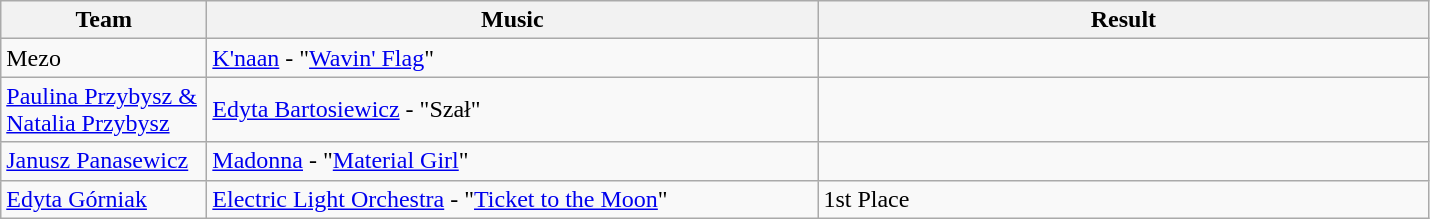<table class="wikitable">
<tr>
<th style="width:130px;">Team</th>
<th style="width:400px;">Music</th>
<th style="width:400px;">Result</th>
</tr>
<tr>
<td>Mezo</td>
<td><a href='#'>K'naan</a> - "<a href='#'>Wavin' Flag</a>"</td>
<td></td>
</tr>
<tr>
<td><a href='#'>Paulina Przybysz & Natalia Przybysz</a></td>
<td><a href='#'>Edyta Bartosiewicz</a> - "Szał"</td>
<td></td>
</tr>
<tr>
<td><a href='#'>Janusz Panasewicz</a></td>
<td><a href='#'>Madonna</a> - "<a href='#'>Material Girl</a>"</td>
<td></td>
</tr>
<tr>
<td><a href='#'>Edyta Górniak</a></td>
<td><a href='#'>Electric Light Orchestra</a> - "<a href='#'>Ticket to the Moon</a>"</td>
<td>1st Place</td>
</tr>
</table>
